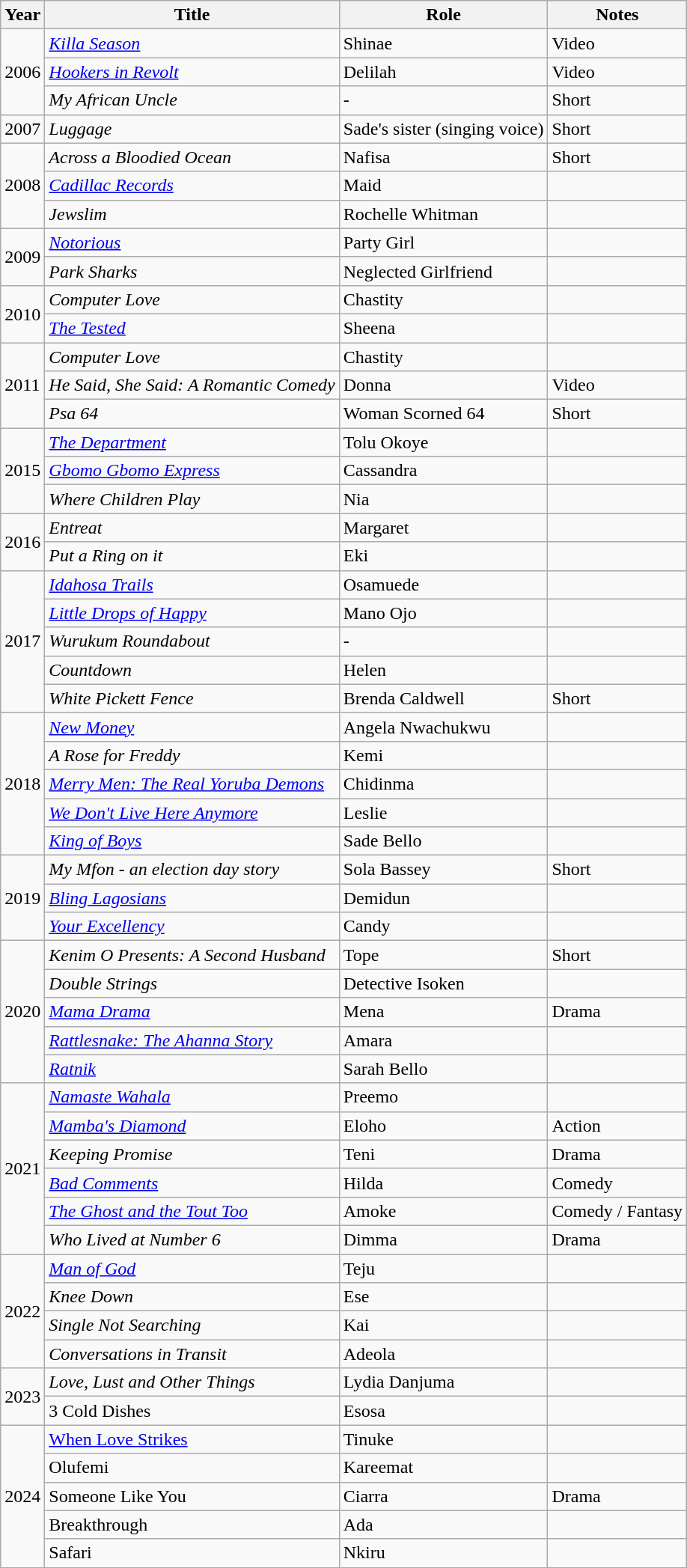<table class="wikitable sortable">
<tr>
<th>Year</th>
<th>Title</th>
<th>Role</th>
<th scope="col" class="unsortable">Notes</th>
</tr>
<tr>
<td rowspan="3">2006</td>
<td><em><a href='#'>Killa Season</a></em></td>
<td>Shinae</td>
<td>Video</td>
</tr>
<tr>
<td><em><a href='#'>Hookers in Revolt</a></em></td>
<td>Delilah</td>
<td>Video</td>
</tr>
<tr>
<td><em>My African Uncle</em></td>
<td>-</td>
<td>Short</td>
</tr>
<tr>
<td>2007</td>
<td><em>Luggage</em></td>
<td>Sade's sister (singing voice)</td>
<td>Short</td>
</tr>
<tr>
<td rowspan="3">2008</td>
<td><em>Across a Bloodied Ocean</em></td>
<td>Nafisa</td>
<td>Short</td>
</tr>
<tr>
<td><em><a href='#'>Cadillac Records</a></em></td>
<td>Maid</td>
<td></td>
</tr>
<tr>
<td><em>Jewslim</em></td>
<td>Rochelle Whitman</td>
<td></td>
</tr>
<tr>
<td rowspan="2">2009</td>
<td><em><a href='#'>Notorious</a></em></td>
<td>Party Girl</td>
<td></td>
</tr>
<tr>
<td><em>Park Sharks</em></td>
<td>Neglected Girlfriend</td>
<td></td>
</tr>
<tr>
<td rowspan="2">2010</td>
<td><em>Computer Love</em></td>
<td>Chastity</td>
<td></td>
</tr>
<tr>
<td><em><a href='#'>The Tested</a></em></td>
<td>Sheena</td>
<td></td>
</tr>
<tr>
<td rowspan="3">2011</td>
<td><em>Computer Love</em></td>
<td>Chastity</td>
<td></td>
</tr>
<tr>
<td><em>He Said, She Said: A Romantic Comedy</em></td>
<td>Donna</td>
<td>Video</td>
</tr>
<tr>
<td><em>Psa 64</em></td>
<td>Woman Scorned 64</td>
<td>Short</td>
</tr>
<tr>
<td rowspan="3">2015</td>
<td><em><a href='#'>The Department</a></em></td>
<td>Tolu Okoye</td>
<td></td>
</tr>
<tr>
<td><em><a href='#'>Gbomo Gbomo Express</a></em></td>
<td>Cassandra</td>
<td></td>
</tr>
<tr>
<td><em>Where Children Play</em></td>
<td>Nia</td>
<td></td>
</tr>
<tr>
<td rowspan="2">2016</td>
<td><em>Entreat</em></td>
<td>Margaret</td>
<td></td>
</tr>
<tr>
<td><em>Put a Ring on it</em></td>
<td>Eki</td>
<td></td>
</tr>
<tr>
<td rowspan="5">2017</td>
<td><em><a href='#'>Idahosa Trails</a></em></td>
<td>Osamuede</td>
<td></td>
</tr>
<tr>
<td><em><a href='#'>Little Drops of Happy</a></em></td>
<td>Mano Ojo</td>
<td></td>
</tr>
<tr>
<td><em>Wurukum Roundabout</em></td>
<td>-</td>
<td></td>
</tr>
<tr>
<td><em>Countdown</em></td>
<td>Helen</td>
<td></td>
</tr>
<tr>
<td><em>White Pickett Fence</em></td>
<td>Brenda Caldwell</td>
<td>Short</td>
</tr>
<tr>
<td rowspan="5">2018</td>
<td><em><a href='#'>New Money</a></em></td>
<td>Angela Nwachukwu</td>
<td></td>
</tr>
<tr>
<td><em>A Rose for Freddy</em></td>
<td>Kemi</td>
<td></td>
</tr>
<tr>
<td><em><a href='#'>Merry Men: The Real Yoruba Demons</a></em></td>
<td>Chidinma</td>
<td></td>
</tr>
<tr>
<td><em><a href='#'>We Don't Live Here Anymore</a></em></td>
<td>Leslie</td>
<td></td>
</tr>
<tr>
<td><em><a href='#'>King of Boys</a></em></td>
<td>Sade Bello</td>
<td></td>
</tr>
<tr>
<td rowspan="3">2019</td>
<td><em>My Mfon - an election day story</em></td>
<td>Sola Bassey</td>
<td>Short</td>
</tr>
<tr>
<td><em><a href='#'>Bling Lagosians</a></em></td>
<td>Demidun</td>
<td></td>
</tr>
<tr>
<td><em><a href='#'>Your Excellency</a></em></td>
<td>Candy</td>
<td></td>
</tr>
<tr>
<td rowspan="5">2020</td>
<td><em>Kenim O Presents: A Second Husband</em></td>
<td>Tope</td>
<td>Short</td>
</tr>
<tr>
<td><em>Double Strings</em></td>
<td>Detective Isoken</td>
<td></td>
</tr>
<tr>
<td><em><a href='#'>Mama Drama</a></em></td>
<td>Mena</td>
<td>Drama</td>
</tr>
<tr>
<td><em><a href='#'>Rattlesnake: The Ahanna Story</a></em></td>
<td>Amara</td>
<td></td>
</tr>
<tr>
<td><em><a href='#'>Ratnik</a></em></td>
<td>Sarah Bello</td>
<td></td>
</tr>
<tr>
<td rowspan="6">2021</td>
<td><em><a href='#'>Namaste Wahala</a></em></td>
<td>Preemo</td>
<td></td>
</tr>
<tr>
<td><em><a href='#'>Mamba's Diamond</a></em></td>
<td>Eloho</td>
<td>Action</td>
</tr>
<tr>
<td><em>Keeping Promise</em></td>
<td>Teni</td>
<td>Drama</td>
</tr>
<tr>
<td><em><a href='#'>Bad Comments</a></em></td>
<td>Hilda</td>
<td>Comedy</td>
</tr>
<tr>
<td><em><a href='#'>The Ghost and the Tout Too</a></em></td>
<td>Amoke</td>
<td>Comedy / Fantasy</td>
</tr>
<tr>
<td><em>Who Lived at Number 6</em></td>
<td>Dimma</td>
<td>Drama</td>
</tr>
<tr>
<td rowspan="4">2022</td>
<td><em><a href='#'>Man of God</a></em></td>
<td>Teju</td>
<td></td>
</tr>
<tr>
<td><em>Knee Down</em></td>
<td>Ese</td>
<td></td>
</tr>
<tr>
<td><em>Single Not Searching</em></td>
<td>Kai</td>
<td></td>
</tr>
<tr>
<td><em>Conversations in Transit</em></td>
<td>Adeola</td>
<td></td>
</tr>
<tr>
<td rowspan="2">2023</td>
<td><em>Love, Lust and Other Things</td>
<td>Lydia Danjuma</td>
<td></td>
</tr>
<tr>
<td></em>3 Cold Dishes<em></td>
<td>Esosa</td>
<td></td>
</tr>
<tr>
<td rowspan="5">2024</td>
<td></em><a href='#'>When Love Strikes</a><em></td>
<td>Tinuke</td>
<td></td>
</tr>
<tr>
<td></em>Olufemi<em></td>
<td>Kareemat</td>
<td></td>
</tr>
<tr>
<td></em>Someone Like You<em></td>
<td>Ciarra</td>
<td>Drama</td>
</tr>
<tr>
<td></em>Breakthrough<em></td>
<td>Ada</td>
<td></td>
</tr>
<tr>
<td></em>Safari<em></td>
<td>Nkiru</td>
<td></td>
</tr>
</table>
